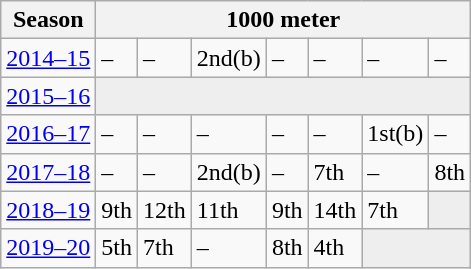<table class="wikitable" style="display: inline-table;">
<tr>
<th>Season</th>
<th colspan="7">1000 meter</th>
</tr>
<tr>
<td><a href='#'>2014–15</a></td>
<td>–</td>
<td>–</td>
<td>2nd(b)</td>
<td>–</td>
<td>–</td>
<td>–</td>
<td>–</td>
</tr>
<tr>
<td><a href='#'>2015–16</a></td>
<td colspan="7" bgcolor=#EEEEEE></td>
</tr>
<tr>
<td><a href='#'>2016–17</a></td>
<td>–</td>
<td>–</td>
<td>–</td>
<td>–</td>
<td>–</td>
<td>1st(b)</td>
<td>–</td>
</tr>
<tr>
<td><a href='#'>2017–18</a></td>
<td>–</td>
<td>–</td>
<td>2nd(b)</td>
<td>–</td>
<td>7th</td>
<td>–</td>
<td>8th</td>
</tr>
<tr>
<td><a href='#'>2018–19</a></td>
<td>9th</td>
<td>12th</td>
<td>11th</td>
<td>9th</td>
<td>14th</td>
<td>7th</td>
<td colspan="1" bgcolor=#EEEEEE></td>
</tr>
<tr>
<td><a href='#'>2019–20</a></td>
<td>5th</td>
<td>7th</td>
<td>–</td>
<td>8th</td>
<td>4th</td>
<td colspan="3" bgcolor=#EEEEEE></td>
</tr>
</table>
